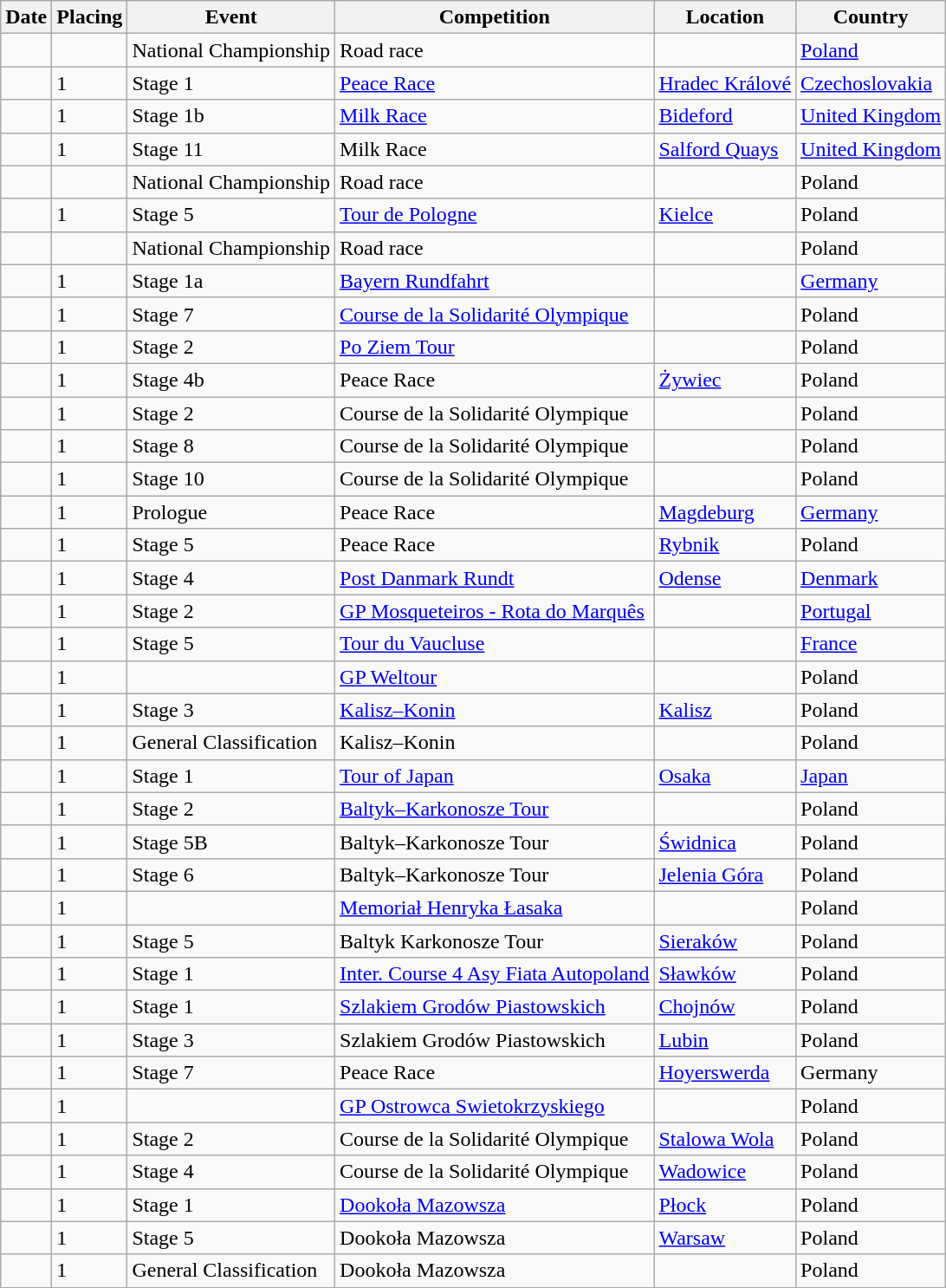<table class="wikitable sortable">
<tr>
<th>Date</th>
<th>Placing</th>
<th>Event</th>
<th>Competition</th>
<th>Location</th>
<th>Country</th>
</tr>
<tr>
<td></td>
<td></td>
<td>National Championship</td>
<td>Road race</td>
<td></td>
<td><a href='#'>Poland</a></td>
</tr>
<tr>
<td></td>
<td>1</td>
<td>Stage 1</td>
<td><a href='#'>Peace Race</a></td>
<td><a href='#'>Hradec Králové</a></td>
<td><a href='#'>Czechoslovakia</a></td>
</tr>
<tr>
<td></td>
<td>1</td>
<td>Stage 1b</td>
<td><a href='#'>Milk Race</a></td>
<td><a href='#'>Bideford</a></td>
<td><a href='#'>United Kingdom</a></td>
</tr>
<tr>
<td></td>
<td>1</td>
<td>Stage 11</td>
<td>Milk Race</td>
<td><a href='#'>Salford Quays</a></td>
<td><a href='#'>United Kingdom</a></td>
</tr>
<tr>
<td></td>
<td></td>
<td>National Championship</td>
<td>Road race</td>
<td></td>
<td>Poland</td>
</tr>
<tr>
<td></td>
<td>1</td>
<td>Stage 5</td>
<td><a href='#'>Tour de Pologne</a></td>
<td><a href='#'>Kielce</a></td>
<td>Poland</td>
</tr>
<tr>
<td></td>
<td></td>
<td>National Championship</td>
<td>Road race</td>
<td></td>
<td>Poland</td>
</tr>
<tr>
<td></td>
<td>1</td>
<td>Stage 1a</td>
<td><a href='#'>Bayern Rundfahrt</a></td>
<td></td>
<td><a href='#'>Germany</a></td>
</tr>
<tr>
<td></td>
<td>1</td>
<td>Stage 7</td>
<td><a href='#'>Course de la Solidarité Olympique</a></td>
<td></td>
<td>Poland</td>
</tr>
<tr>
<td></td>
<td>1</td>
<td>Stage 2</td>
<td><a href='#'>Po Ziem Tour</a></td>
<td></td>
<td>Poland</td>
</tr>
<tr>
<td></td>
<td>1</td>
<td>Stage 4b</td>
<td>Peace Race</td>
<td><a href='#'>Żywiec</a></td>
<td>Poland</td>
</tr>
<tr>
<td></td>
<td>1</td>
<td>Stage 2</td>
<td>Course de la Solidarité Olympique</td>
<td></td>
<td>Poland</td>
</tr>
<tr>
<td></td>
<td>1</td>
<td>Stage 8</td>
<td>Course de la Solidarité Olympique</td>
<td></td>
<td>Poland</td>
</tr>
<tr>
<td></td>
<td>1</td>
<td>Stage 10</td>
<td>Course de la Solidarité Olympique</td>
<td></td>
<td>Poland</td>
</tr>
<tr>
<td></td>
<td>1</td>
<td>Prologue</td>
<td>Peace Race</td>
<td><a href='#'>Magdeburg</a></td>
<td><a href='#'>Germany</a></td>
</tr>
<tr>
<td></td>
<td>1</td>
<td>Stage 5</td>
<td>Peace Race</td>
<td><a href='#'>Rybnik</a></td>
<td>Poland</td>
</tr>
<tr>
<td></td>
<td>1</td>
<td>Stage 4</td>
<td><a href='#'>Post Danmark Rundt</a></td>
<td><a href='#'>Odense</a></td>
<td><a href='#'>Denmark</a></td>
</tr>
<tr>
<td></td>
<td>1</td>
<td>Stage 2</td>
<td><a href='#'>GP Mosqueteiros - Rota do Marquês</a></td>
<td></td>
<td><a href='#'>Portugal</a></td>
</tr>
<tr>
<td></td>
<td>1</td>
<td>Stage 5</td>
<td><a href='#'>Tour du Vaucluse</a></td>
<td></td>
<td><a href='#'>France</a></td>
</tr>
<tr>
<td></td>
<td>1</td>
<td></td>
<td><a href='#'>GP Weltour</a></td>
<td></td>
<td>Poland</td>
</tr>
<tr>
<td></td>
<td>1</td>
<td>Stage 3</td>
<td><a href='#'>Kalisz–Konin</a></td>
<td><a href='#'>Kalisz</a></td>
<td>Poland</td>
</tr>
<tr>
<td></td>
<td>1</td>
<td>General Classification</td>
<td>Kalisz–Konin</td>
<td></td>
<td>Poland</td>
</tr>
<tr>
<td></td>
<td>1</td>
<td>Stage 1</td>
<td><a href='#'>Tour of Japan</a></td>
<td><a href='#'>Osaka</a></td>
<td><a href='#'>Japan</a></td>
</tr>
<tr>
<td></td>
<td>1</td>
<td>Stage 2</td>
<td><a href='#'>Baltyk–Karkonosze Tour</a></td>
<td></td>
<td>Poland</td>
</tr>
<tr>
<td></td>
<td>1</td>
<td>Stage 5B</td>
<td>Baltyk–Karkonosze Tour</td>
<td><a href='#'>Świdnica</a></td>
<td>Poland</td>
</tr>
<tr>
<td></td>
<td>1</td>
<td>Stage 6</td>
<td>Baltyk–Karkonosze Tour</td>
<td><a href='#'>Jelenia Góra</a></td>
<td>Poland</td>
</tr>
<tr>
<td></td>
<td>1</td>
<td></td>
<td><a href='#'>Memoriał Henryka Łasaka</a></td>
<td></td>
<td>Poland</td>
</tr>
<tr>
<td></td>
<td>1</td>
<td>Stage 5</td>
<td>Baltyk Karkonosze Tour</td>
<td><a href='#'>Sieraków</a></td>
<td>Poland</td>
</tr>
<tr>
<td></td>
<td>1</td>
<td>Stage 1</td>
<td><a href='#'>Inter. Course 4 Asy Fiata Autopoland</a></td>
<td><a href='#'>Sławków</a></td>
<td>Poland</td>
</tr>
<tr>
<td></td>
<td>1</td>
<td>Stage 1</td>
<td><a href='#'>Szlakiem Grodów Piastowskich</a></td>
<td><a href='#'>Chojnów</a></td>
<td>Poland</td>
</tr>
<tr>
<td></td>
<td>1</td>
<td>Stage 3</td>
<td>Szlakiem Grodów Piastowskich</td>
<td><a href='#'>Lubin</a></td>
<td>Poland</td>
</tr>
<tr>
<td></td>
<td>1</td>
<td>Stage 7</td>
<td>Peace Race</td>
<td><a href='#'>Hoyerswerda</a></td>
<td>Germany</td>
</tr>
<tr>
<td></td>
<td>1</td>
<td></td>
<td><a href='#'>GP Ostrowca Swietokrzyskiego</a></td>
<td></td>
<td>Poland</td>
</tr>
<tr>
<td></td>
<td>1</td>
<td>Stage 2</td>
<td>Course de la Solidarité Olympique</td>
<td><a href='#'>Stalowa Wola</a></td>
<td>Poland</td>
</tr>
<tr>
<td></td>
<td>1</td>
<td>Stage 4</td>
<td>Course de la Solidarité Olympique</td>
<td><a href='#'>Wadowice</a></td>
<td>Poland</td>
</tr>
<tr>
<td></td>
<td>1</td>
<td>Stage 1</td>
<td><a href='#'>Dookoła Mazowsza</a></td>
<td><a href='#'>Płock</a></td>
<td>Poland</td>
</tr>
<tr>
<td></td>
<td>1</td>
<td>Stage 5</td>
<td>Dookoła Mazowsza</td>
<td><a href='#'>Warsaw</a></td>
<td>Poland</td>
</tr>
<tr>
<td></td>
<td>1</td>
<td>General Classification</td>
<td>Dookoła Mazowsza</td>
<td></td>
<td>Poland</td>
</tr>
<tr>
</tr>
</table>
